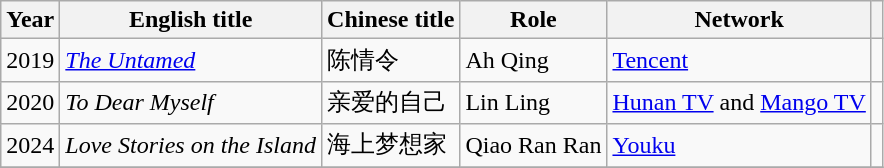<table class="wikitable sortable">
<tr>
<th>Year</th>
<th>English title</th>
<th>Chinese title</th>
<th>Role</th>
<th>Network</th>
<th class="unsortable"></th>
</tr>
<tr>
<td>2019</td>
<td><em><a href='#'>The Untamed</a></em></td>
<td>陈情令</td>
<td>Ah Qing</td>
<td><a href='#'>Tencent</a></td>
<td></td>
</tr>
<tr>
<td>2020</td>
<td><em>To Dear Myself</em></td>
<td>亲爱的自己</td>
<td>Lin Ling</td>
<td><a href='#'>Hunan TV</a> and <a href='#'>Mango TV</a></td>
<td></td>
</tr>
<tr>
<td>2024</td>
<td><em>Love Stories on the Island</em></td>
<td>海上梦想家</td>
<td>Qiao Ran Ran</td>
<td><a href='#'>Youku</a></td>
<td></td>
</tr>
<tr>
</tr>
</table>
